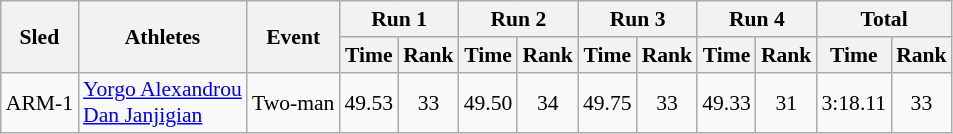<table class="wikitable" border="1" style="font-size:90%">
<tr>
<th rowspan="2">Sled</th>
<th rowspan="2">Athletes</th>
<th rowspan="2">Event</th>
<th colspan="2">Run 1</th>
<th colspan="2">Run 2</th>
<th colspan="2">Run 3</th>
<th colspan="2">Run 4</th>
<th colspan="2">Total</th>
</tr>
<tr>
<th>Time</th>
<th>Rank</th>
<th>Time</th>
<th>Rank</th>
<th>Time</th>
<th>Rank</th>
<th>Time</th>
<th>Rank</th>
<th>Time</th>
<th>Rank</th>
</tr>
<tr>
<td align="center">ARM-1</td>
<td><a href='#'>Yorgo Alexandrou</a><br><a href='#'>Dan Janjigian</a></td>
<td>Two-man</td>
<td align="center">49.53</td>
<td align="center">33</td>
<td align="center">49.50</td>
<td align="center">34</td>
<td align="center">49.75</td>
<td align="center">33</td>
<td align="center">49.33</td>
<td align="center">31</td>
<td align="center">3:18.11</td>
<td align="center">33</td>
</tr>
</table>
